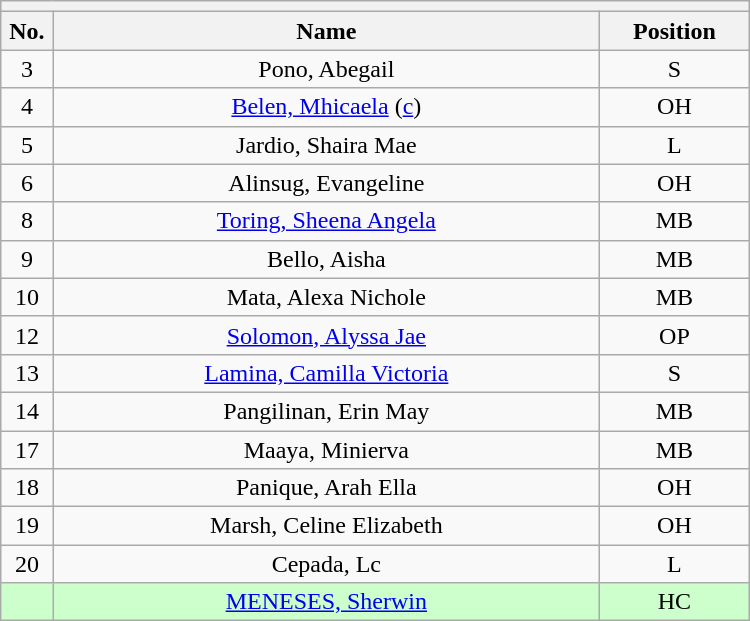<table class="wikitable mw-collapsible mw-collapsed" style="text-align:center; width:500px; border:none">
<tr>
<th style="text-align:center" colspan="3"></th>
</tr>
<tr>
<th style="width:7%">No.</th>
<th>Name</th>
<th style="width:20%">Position</th>
</tr>
<tr>
<td>3</td>
<td>Pono, Abegail</td>
<td>S</td>
</tr>
<tr>
<td>4</td>
<td><a href='#'>Belen, Mhicaela</a> (<a href='#'>c</a>)</td>
<td>OH</td>
</tr>
<tr>
<td>5</td>
<td>Jardio, Shaira Mae</td>
<td>L</td>
</tr>
<tr>
<td>6</td>
<td>Alinsug, Evangeline</td>
<td>OH</td>
</tr>
<tr>
<td>8</td>
<td><a href='#'>Toring, Sheena Angela</a></td>
<td>MB</td>
</tr>
<tr>
<td>9</td>
<td>Bello, Aisha</td>
<td>MB</td>
</tr>
<tr>
<td>10</td>
<td>Mata, Alexa Nichole</td>
<td>MB</td>
</tr>
<tr>
<td>12</td>
<td><a href='#'>Solomon, Alyssa Jae</a></td>
<td>OP</td>
</tr>
<tr>
<td>13</td>
<td><a href='#'>Lamina, Camilla Victoria</a></td>
<td>S</td>
</tr>
<tr>
<td>14</td>
<td>Pangilinan, Erin May</td>
<td>MB</td>
</tr>
<tr>
<td>17</td>
<td>Maaya, Minierva</td>
<td>MB</td>
</tr>
<tr>
<td>18</td>
<td>Panique, Arah Ella</td>
<td>OH</td>
</tr>
<tr>
<td>19</td>
<td>Marsh, Celine Elizabeth</td>
<td>OH</td>
</tr>
<tr>
<td>20</td>
<td>Cepada, Lc</td>
<td>L</td>
</tr>
<tr bgcolor=#CCFFCC>
<td></td>
<td><a href='#'>MENESES, Sherwin</a></td>
<td>HC</td>
</tr>
</table>
